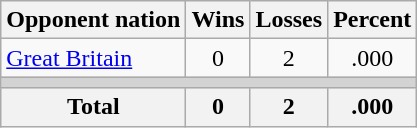<table class=wikitable>
<tr>
<th>Opponent nation</th>
<th>Wins</th>
<th>Losses</th>
<th>Percent</th>
</tr>
<tr align=center>
<td align=left><a href='#'>Great Britain</a></td>
<td>0</td>
<td>2</td>
<td>.000</td>
</tr>
<tr>
<td colspan=4 bgcolor=lightgray></td>
</tr>
<tr>
<th>Total</th>
<th>0</th>
<th>2</th>
<th>.000</th>
</tr>
</table>
